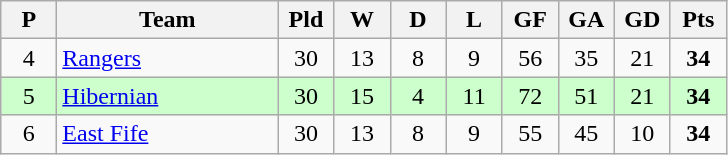<table class="wikitable" style="text-align: center;">
<tr>
<th width=30>P</th>
<th width=140>Team</th>
<th width=30>Pld</th>
<th width=30>W</th>
<th width=30>D</th>
<th width=30>L</th>
<th width=30>GF</th>
<th width=30>GA</th>
<th width=30>GD</th>
<th width=30>Pts</th>
</tr>
<tr>
<td>4</td>
<td align=left><a href='#'>Rangers</a></td>
<td>30</td>
<td>13</td>
<td>8</td>
<td>9</td>
<td>56</td>
<td>35</td>
<td>21</td>
<td><strong>34</strong></td>
</tr>
<tr style="background:#ccffcc;">
<td>5</td>
<td align=left><a href='#'>Hibernian</a></td>
<td>30</td>
<td>15</td>
<td>4</td>
<td>11</td>
<td>72</td>
<td>51</td>
<td>21</td>
<td><strong>34</strong></td>
</tr>
<tr>
<td>6</td>
<td align=left><a href='#'>East Fife</a></td>
<td>30</td>
<td>13</td>
<td>8</td>
<td>9</td>
<td>55</td>
<td>45</td>
<td>10</td>
<td><strong>34</strong></td>
</tr>
</table>
